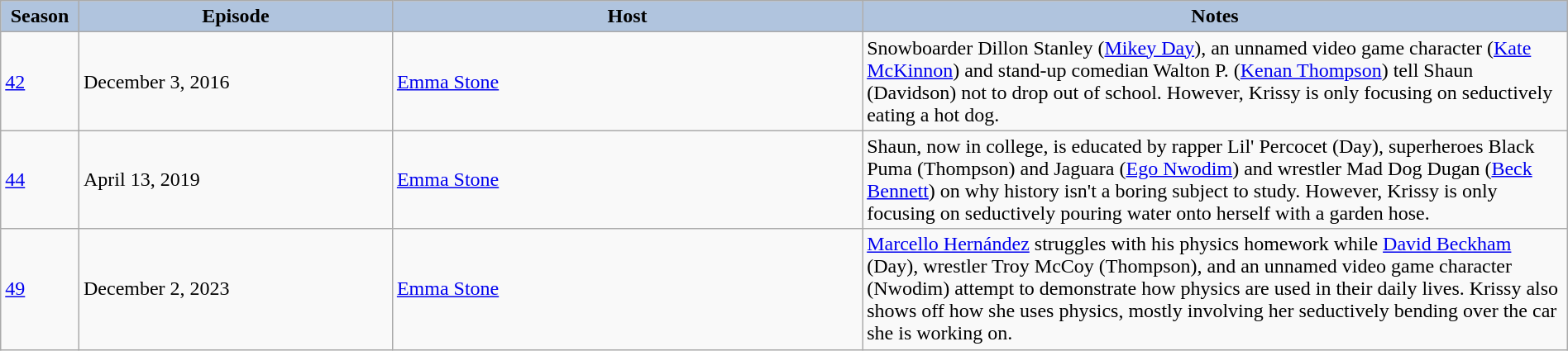<table class="wikitable" style="width:100%;">
<tr>
<th style="background:#B0C4DE;" width="5%">Season</th>
<th style="background:#B0C4DE;" width="20%">Episode</th>
<th style="background:#B0C4DE;" width="30%">Host</th>
<th style="background:#B0C4DE;" width="45%">Notes</th>
</tr>
<tr>
<td><a href='#'>42</a></td>
<td>December 3, 2016</td>
<td><a href='#'>Emma Stone</a></td>
<td>Snowboarder Dillon Stanley (<a href='#'>Mikey Day</a>), an unnamed video game character (<a href='#'>Kate McKinnon</a>) and stand-up comedian Walton P. (<a href='#'>Kenan Thompson</a>) tell Shaun (Davidson) not to drop out of school. However, Krissy is only focusing on seductively eating a hot dog.</td>
</tr>
<tr>
<td><a href='#'>44</a></td>
<td>April 13, 2019</td>
<td><a href='#'>Emma Stone</a></td>
<td>Shaun, now in college, is educated by rapper Lil' Percocet (Day), superheroes Black Puma (Thompson) and Jaguara (<a href='#'>Ego Nwodim</a>) and wrestler Mad Dog Dugan (<a href='#'>Beck Bennett</a>) on why history isn't a boring subject to study. However, Krissy is only focusing on seductively pouring water onto herself with a garden hose.</td>
</tr>
<tr>
<td><a href='#'>49</a></td>
<td>December 2, 2023</td>
<td><a href='#'>Emma Stone</a></td>
<td><a href='#'>Marcello Hernández</a> struggles with his physics homework while <a href='#'>David Beckham</a> (Day), wrestler Troy McCoy (Thompson), and an unnamed video game character (Nwodim) attempt to demonstrate how physics are used in their daily lives. Krissy also shows off how she uses physics, mostly involving her seductively bending over the car she is working on.</td>
</tr>
</table>
